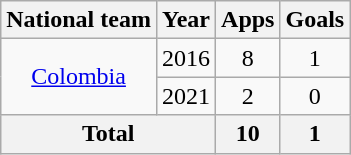<table class="wikitable" style="text-align: center;">
<tr>
<th>National team</th>
<th>Year</th>
<th>Apps</th>
<th>Goals</th>
</tr>
<tr>
<td rowspan="2"><a href='#'>Colombia</a></td>
<td>2016</td>
<td>8</td>
<td>1</td>
</tr>
<tr>
<td>2021</td>
<td>2</td>
<td>0</td>
</tr>
<tr>
<th colspan="2">Total</th>
<th>10</th>
<th>1</th>
</tr>
</table>
